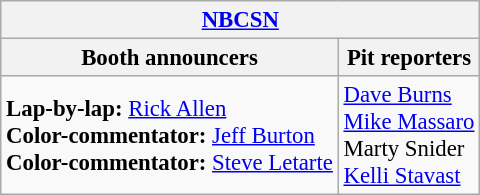<table class="wikitable" style="font-size: 95%;">
<tr>
<th colspan="2"><a href='#'>NBCSN</a></th>
</tr>
<tr>
<th>Booth announcers</th>
<th>Pit reporters</th>
</tr>
<tr>
<td><strong>Lap-by-lap:</strong> <a href='#'>Rick Allen</a><br><strong>Color-commentator:</strong> <a href='#'>Jeff Burton</a><br><strong>Color-commentator:</strong> <a href='#'>Steve Letarte</a></td>
<td><a href='#'>Dave Burns</a><br><a href='#'>Mike Massaro</a><br>Marty Snider<br><a href='#'>Kelli Stavast</a></td>
</tr>
</table>
